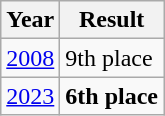<table class="wikitable">
<tr>
<th>Year</th>
<th>Result</th>
</tr>
<tr>
<td><a href='#'>2008</a></td>
<td>9th place</td>
</tr>
<tr>
<td><a href='#'>2023</a></td>
<td><strong>6th place</strong></td>
</tr>
</table>
